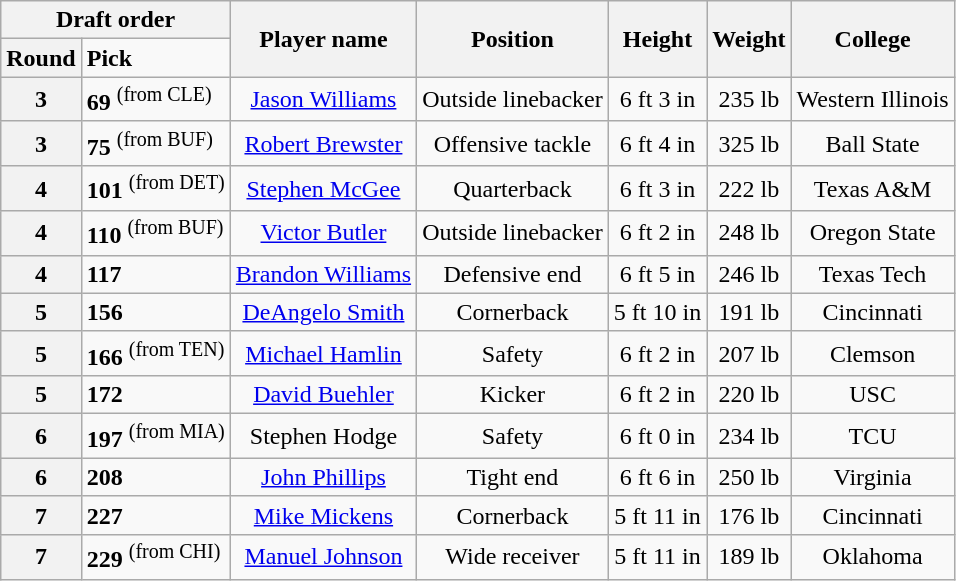<table class="wikitable" border="1">
<tr>
<th colspan="2">Draft order</th>
<th rowspan="2">Player name</th>
<th rowspan="2">Position</th>
<th rowspan="2">Height</th>
<th rowspan="2">Weight</th>
<th rowspan="2">College</th>
</tr>
<tr>
<th>Round</th>
<td><strong>Pick</strong></td>
</tr>
<tr>
<th align="center">3</th>
<td><strong>69</strong> <sup>(from CLE)</sup></td>
<td align="center"><a href='#'>Jason Williams</a></td>
<td align="center">Outside linebacker</td>
<td align="center">6 ft 3 in</td>
<td align="center">235 lb</td>
<td align="center">Western Illinois</td>
</tr>
<tr>
<th align="center">3</th>
<td><strong>75</strong> <sup>(from BUF)</sup></td>
<td align="center"><a href='#'>Robert Brewster</a></td>
<td align="center">Offensive tackle</td>
<td align="center">6 ft 4 in</td>
<td align="center">325 lb</td>
<td align="center">Ball State</td>
</tr>
<tr>
<th align="center">4</th>
<td><strong>101</strong> <sup>(from DET)</sup></td>
<td align="center"><a href='#'>Stephen McGee</a></td>
<td align="center">Quarterback</td>
<td align="center">6 ft 3 in</td>
<td align="center">222 lb</td>
<td align="center">Texas A&M</td>
</tr>
<tr>
<th align="center">4</th>
<td><strong>110</strong> <sup>(from BUF)</sup></td>
<td align="center"><a href='#'>Victor Butler</a></td>
<td align="center">Outside linebacker</td>
<td align="center">6 ft 2 in</td>
<td align="center">248 lb</td>
<td align="center">Oregon State</td>
</tr>
<tr>
<th align="center">4</th>
<td><strong>117</strong></td>
<td align="center"><a href='#'>Brandon Williams</a></td>
<td align="center">Defensive end</td>
<td align="center">6 ft 5 in</td>
<td align="center">246 lb</td>
<td align="center">Texas Tech</td>
</tr>
<tr>
<th align="center">5</th>
<td><strong>156</strong></td>
<td align="center"><a href='#'>DeAngelo Smith</a></td>
<td align="center">Cornerback</td>
<td align="center">5 ft 10 in</td>
<td align="center">191 lb</td>
<td align="center">Cincinnati</td>
</tr>
<tr>
<th align="center">5</th>
<td><strong>166</strong> <sup>(from TEN)</sup></td>
<td align="center"><a href='#'>Michael Hamlin</a></td>
<td align="center">Safety</td>
<td align="center">6 ft 2 in</td>
<td align="center">207 lb</td>
<td align="center">Clemson</td>
</tr>
<tr>
<th align="center">5</th>
<td><strong>172</strong></td>
<td align="center"><a href='#'>David Buehler</a></td>
<td align="center">Kicker</td>
<td align="center">6 ft 2 in</td>
<td align="center">220 lb</td>
<td align="center">USC</td>
</tr>
<tr>
<th align="center">6</th>
<td><strong>197</strong> <sup>(from MIA)</sup></td>
<td align="center">Stephen Hodge</td>
<td align="center">Safety</td>
<td align="center">6 ft 0 in</td>
<td align="center">234 lb</td>
<td align="center">TCU</td>
</tr>
<tr>
<th align="center">6</th>
<td><strong>208</strong></td>
<td align="center"><a href='#'>John Phillips</a></td>
<td align="center">Tight end</td>
<td align="center">6 ft 6 in</td>
<td align="center">250 lb</td>
<td align="center">Virginia</td>
</tr>
<tr>
<th align="center">7</th>
<td><strong>227</strong></td>
<td align="center"><a href='#'>Mike Mickens</a></td>
<td align="center">Cornerback</td>
<td align="center">5 ft 11 in</td>
<td align="center">176 lb</td>
<td align="center">Cincinnati</td>
</tr>
<tr>
<th align="center">7</th>
<td><strong>229</strong> <sup>(from CHI)</sup></td>
<td align="center"><a href='#'>Manuel Johnson</a></td>
<td align="center">Wide receiver</td>
<td align="center">5 ft 11 in</td>
<td align="center">189 lb</td>
<td align="center">Oklahoma</td>
</tr>
</table>
